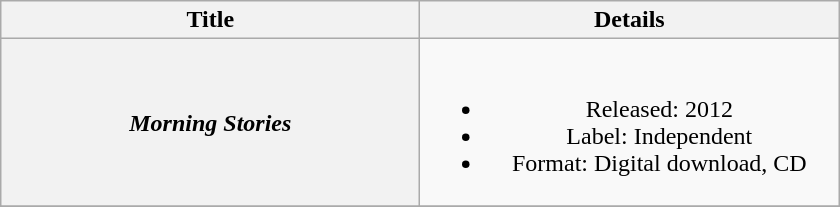<table class="wikitable plainrowheaders" style="text-align:center;">
<tr>
<th scope="col" style="width:17em;">Title</th>
<th scope="col" style="width:17em;">Details</th>
</tr>
<tr>
<th scope="row"><em>Morning Stories</em></th>
<td><br><ul><li>Released: 2012</li><li>Label: Independent</li><li>Format: Digital download, CD</li></ul></td>
</tr>
<tr>
</tr>
</table>
